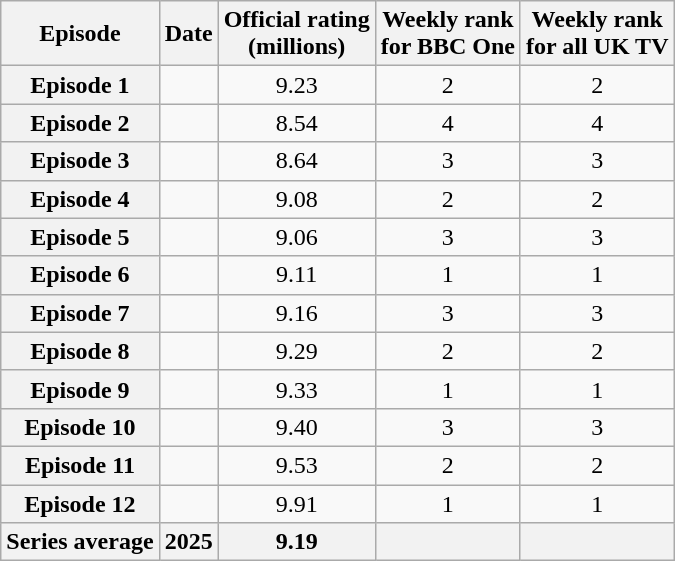<table class="wikitable sortable" style="text-align:center">
<tr>
<th scope="col">Episode</th>
<th scope="col">Date</th>
<th scope="col">Official rating<br>(millions)</th>
<th scope="col">Weekly rank<br>for BBC One</th>
<th scope="col">Weekly rank<br>for all UK TV</th>
</tr>
<tr>
<th scope="row">Episode 1</th>
<td></td>
<td>9.23</td>
<td>2</td>
<td>2</td>
</tr>
<tr>
<th scope="row">Episode 2</th>
<td></td>
<td>8.54</td>
<td>4</td>
<td>4</td>
</tr>
<tr>
<th scope="row">Episode 3</th>
<td></td>
<td>8.64</td>
<td>3</td>
<td>3</td>
</tr>
<tr>
<th scope="row">Episode 4</th>
<td></td>
<td>9.08</td>
<td>2</td>
<td>2</td>
</tr>
<tr>
<th scope="row">Episode 5</th>
<td></td>
<td>9.06</td>
<td>3</td>
<td>3</td>
</tr>
<tr>
<th scope="row">Episode 6</th>
<td></td>
<td>9.11</td>
<td>1</td>
<td>1</td>
</tr>
<tr>
<th scope="row">Episode 7</th>
<td></td>
<td>9.16</td>
<td>3</td>
<td>3</td>
</tr>
<tr>
<th scope="row">Episode 8</th>
<td></td>
<td>9.29</td>
<td>2</td>
<td>2</td>
</tr>
<tr>
<th scope="row">Episode 9</th>
<td></td>
<td>9.33</td>
<td>1</td>
<td>1</td>
</tr>
<tr>
<th scope="row">Episode 10</th>
<td></td>
<td>9.40</td>
<td>3</td>
<td>3</td>
</tr>
<tr>
<th scope="row">Episode 11</th>
<td></td>
<td>9.53</td>
<td>2</td>
<td>2</td>
</tr>
<tr>
<th scope="row">Episode 12</th>
<td></td>
<td>9.91</td>
<td>1</td>
<td>1</td>
</tr>
<tr>
<th>Series average</th>
<th>2025</th>
<th>9.19</th>
<th></th>
<th></th>
</tr>
</table>
